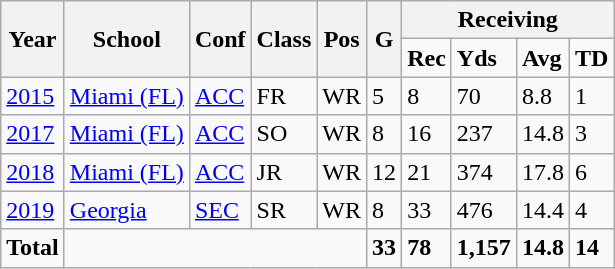<table class="wikitable">
<tr style="font-weight:bold; text-align:center;">
<th rowspan="2">Year</th>
<th rowspan="2">School</th>
<th rowspan="2">Conf</th>
<th rowspan="2">Class</th>
<th rowspan="2">Pos</th>
<th rowspan="2">G</th>
<th colspan="4">Receiving</th>
</tr>
<tr style="font-weight:bold;">
<td>Rec</td>
<td>Yds</td>
<td>Avg</td>
<td>TD</td>
</tr>
<tr>
<td><a href='#'>2015</a></td>
<td><a href='#'>Miami (FL)</a></td>
<td><a href='#'>ACC</a></td>
<td>FR</td>
<td>WR</td>
<td>5</td>
<td>8</td>
<td>70</td>
<td>8.8</td>
<td>1</td>
</tr>
<tr>
<td><a href='#'>2017</a></td>
<td><a href='#'>Miami (FL)</a></td>
<td><a href='#'>ACC</a></td>
<td>SO</td>
<td>WR</td>
<td>8</td>
<td>16</td>
<td>237</td>
<td>14.8</td>
<td>3</td>
</tr>
<tr>
<td><a href='#'>2018</a></td>
<td><a href='#'>Miami (FL)</a></td>
<td><a href='#'>ACC</a></td>
<td>JR</td>
<td>WR</td>
<td>12</td>
<td>21</td>
<td>374</td>
<td>17.8</td>
<td>6</td>
</tr>
<tr>
<td><a href='#'>2019</a></td>
<td><a href='#'>Georgia</a></td>
<td><a href='#'>SEC</a></td>
<td>SR</td>
<td>WR</td>
<td>8</td>
<td>33</td>
<td>476</td>
<td>14.4</td>
<td>4</td>
</tr>
<tr style="font-weight:bold;">
<td>Total</td>
<td colspan="4" style="font-weight:normal;"></td>
<td>33</td>
<td>78</td>
<td>1,157</td>
<td>14.8</td>
<td>14</td>
</tr>
</table>
